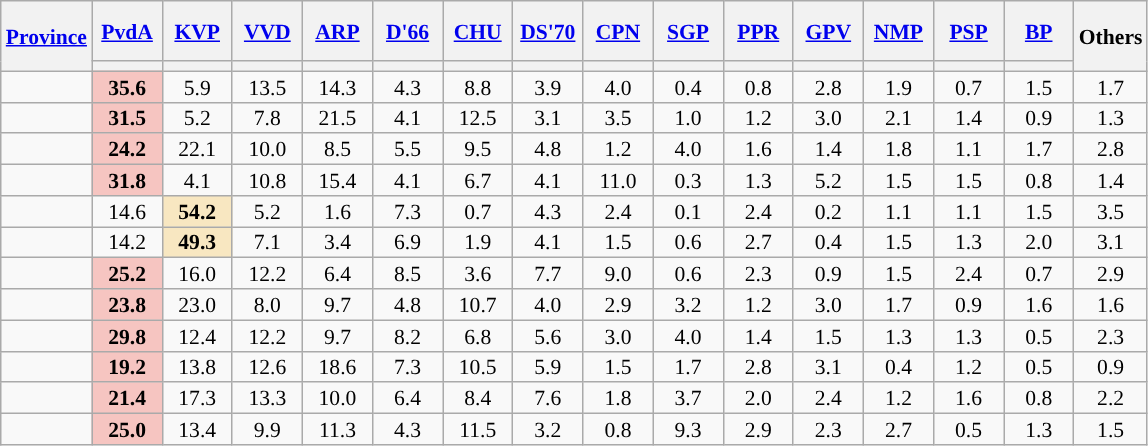<table class="wikitable sortable" style="text-align:center;font-size:90%;line-height:14px">
<tr style="height:40px;">
<th rowspan="2"><a href='#'>Province</a></th>
<th style="width:40px;"><a href='#'>PvdA</a></th>
<th style="width:40px;"><a href='#'>KVP</a></th>
<th style="width:40px;"><a href='#'>VVD</a></th>
<th style="width:40px;"><a href='#'>ARP</a></th>
<th style="width:40px;"><a href='#'>D'66</a></th>
<th style="width:40px;"><a href='#'>CHU</a></th>
<th style="width:40px;"><a href='#'>DS'70</a></th>
<th style="width:40px;"><a href='#'>CPN</a></th>
<th style="width:40px;"><a href='#'>SGP</a></th>
<th style="width:40px;"><a href='#'>PPR</a></th>
<th style="width:40px;"><a href='#'>GPV</a></th>
<th style="width:40px;"><a href='#'>NMP</a></th>
<th style="width:40px;"><a href='#'>PSP</a></th>
<th style="width:40px;"><a href='#'>BP</a></th>
<th style="width:40px;" rowspan="2">Others</th>
</tr>
<tr>
<th style="background:"></th>
<th style="background:"></th>
<th style="background:"></th>
<th style="background:"></th>
<th style="background:"></th>
<th style="background:"></th>
<th style="background:"></th>
<th style="background:"></th>
<th style="background:"></th>
<th style="background:"></th>
<th style="background:"></th>
<th style="background:"></th>
<th style="background:"></th>
<th style="background:"></th>
</tr>
<tr>
<td align="left"></td>
<td style="background:#F6C5C1;"><strong>35.6</strong></td>
<td>5.9</td>
<td>13.5</td>
<td>14.3</td>
<td>4.3</td>
<td>8.8</td>
<td>3.9</td>
<td>4.0</td>
<td>0.4</td>
<td>0.8</td>
<td>2.8</td>
<td>1.9</td>
<td>0.7</td>
<td>1.5</td>
<td>1.7</td>
</tr>
<tr>
<td align="left"></td>
<td style="background:#F6C5C1;"><strong>31.5</strong></td>
<td>5.2</td>
<td>7.8</td>
<td>21.5</td>
<td>4.1</td>
<td>12.5</td>
<td>3.1</td>
<td>3.5</td>
<td>1.0</td>
<td>1.2</td>
<td>3.0</td>
<td>2.1</td>
<td>1.4</td>
<td>0.9</td>
<td>1.3</td>
</tr>
<tr>
<td align="left"></td>
<td style="background:#F6C5C1;"><strong>24.2</strong></td>
<td>22.1</td>
<td>10.0</td>
<td>8.5</td>
<td>5.5</td>
<td>9.5</td>
<td>4.8</td>
<td>1.2</td>
<td>4.0</td>
<td>1.6</td>
<td>1.4</td>
<td>1.8</td>
<td>1.1</td>
<td>1.7</td>
<td>2.8</td>
</tr>
<tr>
<td align="left"></td>
<td style="background:#F6C5C1;"><strong>31.8</strong></td>
<td>4.1</td>
<td>10.8</td>
<td>15.4</td>
<td>4.1</td>
<td>6.7</td>
<td>4.1</td>
<td>11.0</td>
<td>0.3</td>
<td>1.3</td>
<td>5.2</td>
<td>1.5</td>
<td>1.5</td>
<td>0.8</td>
<td>1.4</td>
</tr>
<tr>
<td align="left"></td>
<td>14.6</td>
<td style="background:#f8e7c1;"><strong>54.2</strong></td>
<td>5.2</td>
<td>1.6</td>
<td>7.3</td>
<td>0.7</td>
<td>4.3</td>
<td>2.4</td>
<td>0.1</td>
<td>2.4</td>
<td>0.2</td>
<td>1.1</td>
<td>1.1</td>
<td>1.5</td>
<td>3.5</td>
</tr>
<tr>
<td align="left"></td>
<td>14.2</td>
<td style="background:#f8e7c1;"><strong>49.3</strong></td>
<td>7.1</td>
<td>3.4</td>
<td>6.9</td>
<td>1.9</td>
<td>4.1</td>
<td>1.5</td>
<td>0.6</td>
<td>2.7</td>
<td>0.4</td>
<td>1.5</td>
<td>1.3</td>
<td>2.0</td>
<td>3.1</td>
</tr>
<tr>
<td align="left"></td>
<td style="background:#F6C5C1;"><strong>25.2</strong></td>
<td>16.0</td>
<td>12.2</td>
<td>6.4</td>
<td>8.5</td>
<td>3.6</td>
<td>7.7</td>
<td>9.0</td>
<td>0.6</td>
<td>2.3</td>
<td>0.9</td>
<td>1.5</td>
<td>2.4</td>
<td>0.7</td>
<td>2.9</td>
</tr>
<tr>
<td align="left"></td>
<td style="background:#F6C5C1;"><strong>23.8</strong></td>
<td>23.0</td>
<td>8.0</td>
<td>9.7</td>
<td>4.8</td>
<td>10.7</td>
<td>4.0</td>
<td>2.9</td>
<td>3.2</td>
<td>1.2</td>
<td>3.0</td>
<td>1.7</td>
<td>0.9</td>
<td>1.6</td>
<td>1.6</td>
</tr>
<tr>
<td align="left"></td>
<td style="background:#F6C5C1;"><strong>29.8</strong></td>
<td>12.4</td>
<td>12.2</td>
<td>9.7</td>
<td>8.2</td>
<td>6.8</td>
<td>5.6</td>
<td>3.0</td>
<td>4.0</td>
<td>1.4</td>
<td>1.5</td>
<td>1.3</td>
<td>1.3</td>
<td>0.5</td>
<td>2.3</td>
</tr>
<tr>
<td align="left"></td>
<td style="background:#F6C5C1;"><strong>19.2</strong></td>
<td>13.8</td>
<td>12.6</td>
<td>18.6</td>
<td>7.3</td>
<td>10.5</td>
<td>5.9</td>
<td>1.5</td>
<td>1.7</td>
<td>2.8</td>
<td>3.1</td>
<td>0.4</td>
<td>1.2</td>
<td>0.5</td>
<td>0.9</td>
</tr>
<tr>
<td align="left"></td>
<td style="background:#F6C5C1;"><strong>21.4</strong></td>
<td>17.3</td>
<td>13.3</td>
<td>10.0</td>
<td>6.4</td>
<td>8.4</td>
<td>7.6</td>
<td>1.8</td>
<td>3.7</td>
<td>2.0</td>
<td>2.4</td>
<td>1.2</td>
<td>1.6</td>
<td>0.8</td>
<td>2.2</td>
</tr>
<tr>
<td align="left"></td>
<td style="background:#F6C5C1;"><strong>25.0</strong></td>
<td>13.4</td>
<td>9.9</td>
<td>11.3</td>
<td>4.3</td>
<td>11.5</td>
<td>3.2</td>
<td>0.8</td>
<td>9.3</td>
<td>2.9</td>
<td>2.3</td>
<td>2.7</td>
<td>0.5</td>
<td>1.3</td>
<td>1.5</td>
</tr>
</table>
